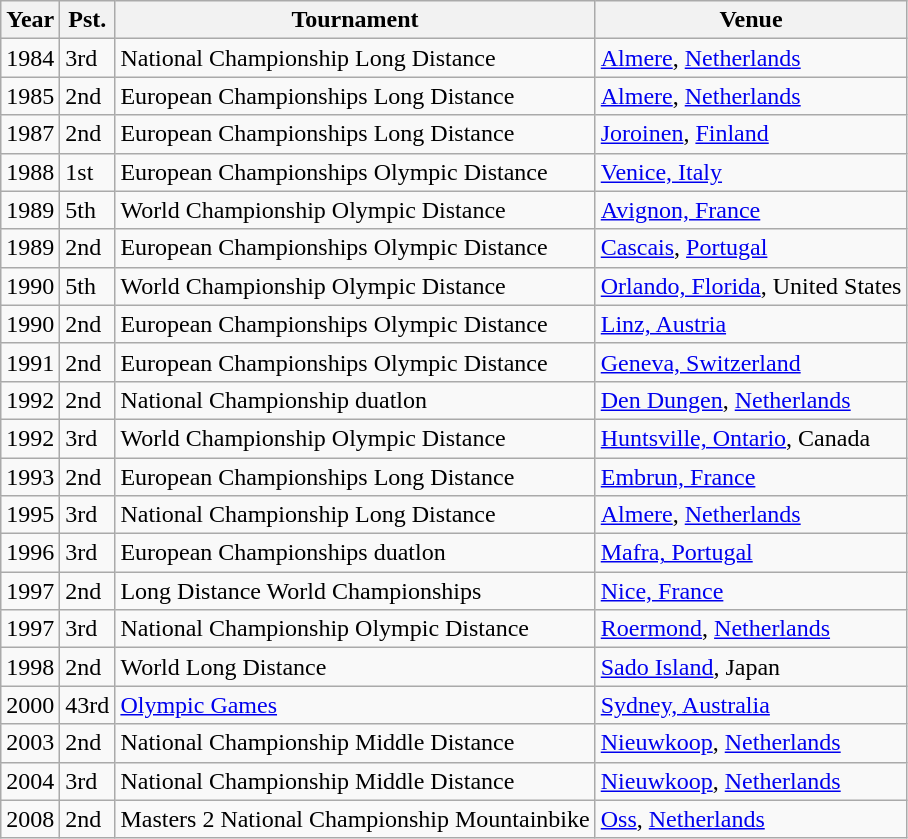<table class=wikitable>
<tr>
<th>Year</th>
<th>Pst.</th>
<th>Tournament</th>
<th>Venue</th>
</tr>
<tr>
<td>1984</td>
<td>3rd</td>
<td>National Championship Long Distance</td>
<td><a href='#'>Almere</a>, <a href='#'>Netherlands</a></td>
</tr>
<tr>
<td>1985</td>
<td>2nd</td>
<td>European Championships Long Distance</td>
<td><a href='#'>Almere</a>, <a href='#'>Netherlands</a></td>
</tr>
<tr>
<td>1987</td>
<td>2nd</td>
<td>European Championships Long Distance</td>
<td><a href='#'>Joroinen</a>, <a href='#'>Finland</a></td>
</tr>
<tr>
<td>1988</td>
<td>1st</td>
<td>European Championships Olympic Distance</td>
<td><a href='#'>Venice, Italy</a></td>
</tr>
<tr>
<td>1989</td>
<td>5th</td>
<td>World Championship Olympic Distance</td>
<td><a href='#'>Avignon, France</a></td>
</tr>
<tr>
<td>1989</td>
<td>2nd</td>
<td>European Championships Olympic Distance</td>
<td><a href='#'>Cascais</a>, <a href='#'>Portugal</a></td>
</tr>
<tr>
<td>1990</td>
<td>5th</td>
<td>World Championship Olympic Distance</td>
<td><a href='#'>Orlando, Florida</a>, United States</td>
</tr>
<tr>
<td>1990</td>
<td>2nd</td>
<td>European Championships Olympic Distance</td>
<td><a href='#'>Linz, Austria</a></td>
</tr>
<tr>
<td>1991</td>
<td>2nd</td>
<td>European Championships Olympic Distance</td>
<td><a href='#'>Geneva, Switzerland</a></td>
</tr>
<tr>
<td>1992</td>
<td>2nd</td>
<td>National Championship duatlon</td>
<td><a href='#'>Den Dungen</a>, <a href='#'>Netherlands</a></td>
</tr>
<tr>
<td>1992</td>
<td>3rd</td>
<td>World Championship Olympic Distance</td>
<td><a href='#'>Huntsville, Ontario</a>, Canada</td>
</tr>
<tr>
<td>1993</td>
<td>2nd</td>
<td>European Championships Long Distance</td>
<td><a href='#'>Embrun, France</a></td>
</tr>
<tr>
<td>1995</td>
<td>3rd</td>
<td>National Championship Long Distance</td>
<td><a href='#'>Almere</a>, <a href='#'>Netherlands</a></td>
</tr>
<tr>
<td>1996</td>
<td>3rd</td>
<td>European Championships duatlon</td>
<td><a href='#'>Mafra, Portugal</a></td>
</tr>
<tr>
<td>1997</td>
<td>2nd</td>
<td>Long Distance World Championships</td>
<td><a href='#'>Nice, France</a></td>
</tr>
<tr>
<td>1997</td>
<td>3rd</td>
<td>National Championship Olympic Distance</td>
<td><a href='#'>Roermond</a>, <a href='#'>Netherlands</a></td>
</tr>
<tr>
<td>1998</td>
<td>2nd</td>
<td>World Long Distance</td>
<td><a href='#'>Sado Island</a>, Japan</td>
</tr>
<tr>
<td>2000</td>
<td>43rd</td>
<td><a href='#'>Olympic Games</a></td>
<td><a href='#'>Sydney, Australia</a></td>
</tr>
<tr>
<td>2003</td>
<td>2nd</td>
<td>National Championship Middle Distance</td>
<td><a href='#'>Nieuwkoop</a>, <a href='#'>Netherlands</a></td>
</tr>
<tr>
<td>2004</td>
<td>3rd</td>
<td>National Championship Middle Distance</td>
<td><a href='#'>Nieuwkoop</a>, <a href='#'>Netherlands</a></td>
</tr>
<tr>
<td>2008</td>
<td>2nd</td>
<td>Masters 2 National Championship Mountainbike</td>
<td><a href='#'>Oss</a>, <a href='#'>Netherlands</a></td>
</tr>
</table>
